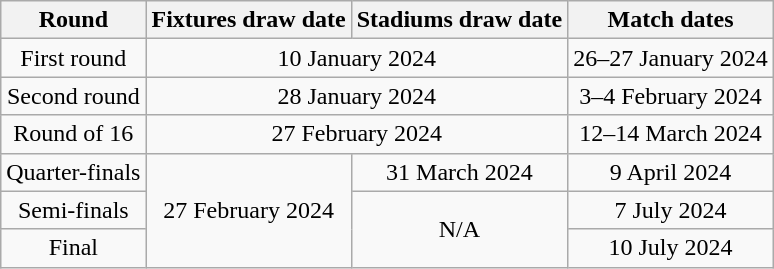<table class="wikitable" style="text-align:center">
<tr>
<th>Round</th>
<th>Fixtures draw date</th>
<th>Stadiums draw date</th>
<th>Match dates</th>
</tr>
<tr>
<td>First round</td>
<td colspan=2>10 January 2024</td>
<td>26–27 January 2024</td>
</tr>
<tr>
<td>Second round</td>
<td colspan=2>28 January 2024</td>
<td>3–4 February 2024</td>
</tr>
<tr>
<td>Round of 16</td>
<td colspan=2>27 February 2024</td>
<td>12–14 March 2024</td>
</tr>
<tr>
<td>Quarter-finals</td>
<td rowspan=3>27 February 2024</td>
<td>31 March 2024</td>
<td>9 April 2024</td>
</tr>
<tr>
<td>Semi-finals</td>
<td rowspan=2>N/A</td>
<td>7 July 2024</td>
</tr>
<tr>
<td>Final</td>
<td>10 July 2024</td>
</tr>
</table>
